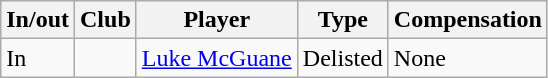<table class="wikitable plainrowheaders">
<tr>
<th scope="col"><strong>In/out</strong></th>
<th scope="col"><strong>Club</strong></th>
<th scope="col"><strong>Player</strong></th>
<th scope="col"><strong>Type</strong></th>
<th scope="col"><strong>Compensation</strong></th>
</tr>
<tr>
<td>In</td>
<td></td>
<td><a href='#'>Luke McGuane</a></td>
<td>Delisted</td>
<td>None</td>
</tr>
</table>
